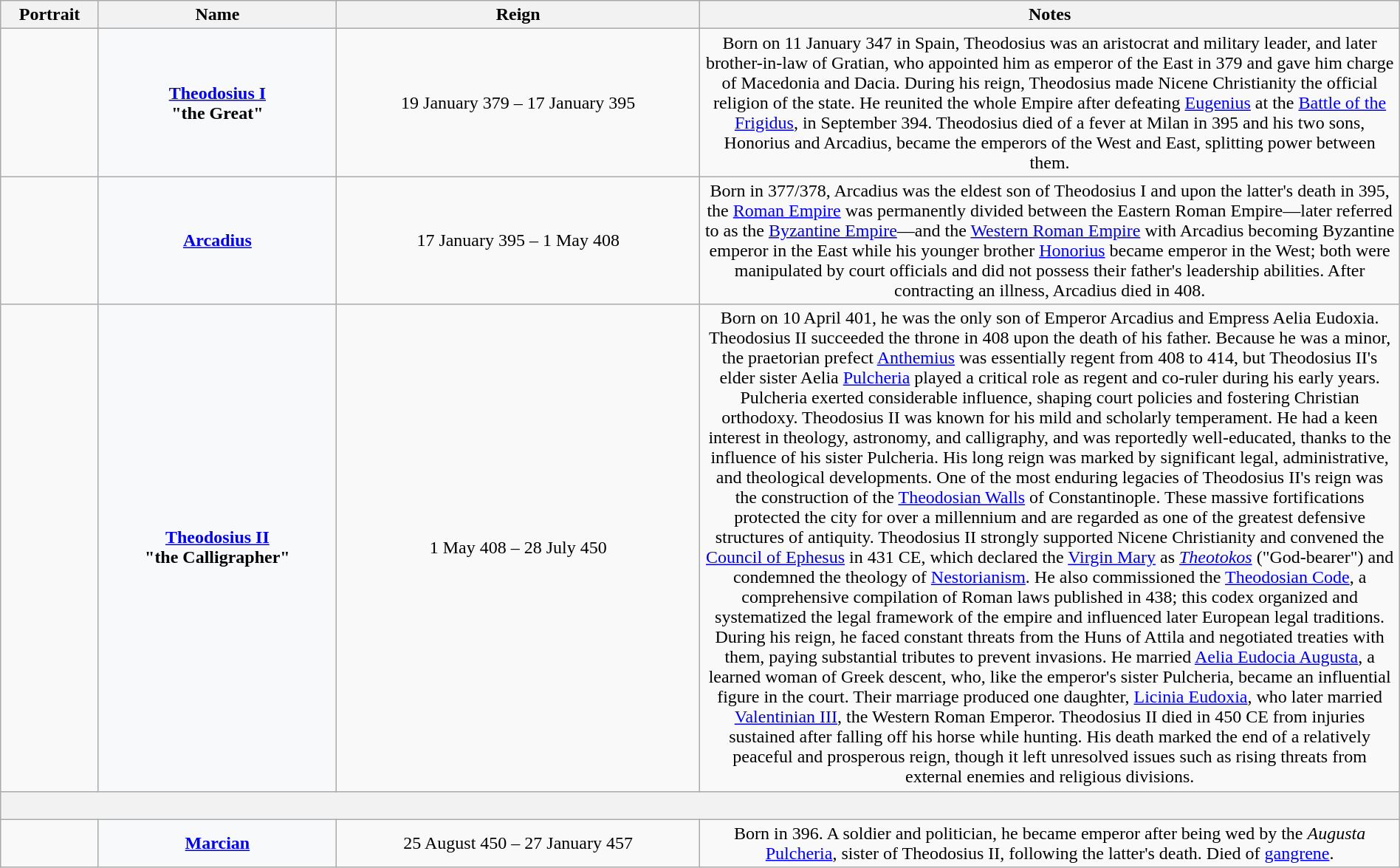<table class="wikitable plainrowheaders" style="width:100%; text-align:center">
<tr>
<th scope=col width="7%">Portrait</th>
<th scope=col width="17%">Name</th>
<th scope=col width="26%">Reign</th>
<th scope=col width="50%">Notes</th>
</tr>
<tr>
<td></td>
<th scope=row style="text-align:center; background:#F8F9FA"><strong><a href='#'>Theodosius I</a></strong><br>"the Great"</th>
<td>19 January 379 – 17 January 395<br></td>
<td>Born on 11 January 347 in Spain, Theodosius was an aristocrat and military leader, and later brother-in-law of Gratian, who appointed him as emperor of the East in 379 and gave him charge of Macedonia and Dacia. During his reign, Theodosius made Nicene Christianity the official religion of the state. He reunited the whole Empire after defeating <a href='#'>Eugenius</a> at the <a href='#'>Battle of the Frigidus</a>, in September 394. Theodosius died of a fever at Milan in 395 and his two sons, Honorius and Arcadius, became the emperors of the West and East, splitting power between them.</td>
</tr>
<tr>
<td></td>
<th scope=row style="text-align:center; background:#F8F9FA"><strong><a href='#'>Arcadius</a></strong></th>
<td>17 January 395 – 1 May 408<br></td>
<td>Born in 377/378, Arcadius was the eldest son of Theodosius I and upon the latter's death in 395, the <a href='#'>Roman Empire</a> was permanently divided between the Eastern Roman Empire—later referred to as the <a href='#'>Byzantine Empire</a>—and the <a href='#'>Western Roman Empire</a> with Arcadius becoming Byzantine emperor in the East while his younger brother <a href='#'>Honorius</a> became emperor in the West; both were manipulated by court officials and did not possess their father's leadership abilities. After contracting an illness, Arcadius died in 408.</td>
</tr>
<tr>
<td></td>
<th scope=row style="text-align:center; background:#F8F9FA"><strong><a href='#'>Theodosius II</a></strong><br>"the Calligrapher"</th>
<td>1 May 408 – 28 July 450<br></td>
<td>Born on 10 April 401, he was the only son of Emperor Arcadius and Empress Aelia Eudoxia. Theodosius II succeeded the throne in 408 upon the death of his father. Because he was a minor, the praetorian prefect <a href='#'>Anthemius</a> was essentially regent from 408 to 414, but Theodosius II's elder sister Aelia <a href='#'>Pulcheria</a> played a critical role as regent and co-ruler during his early years. Pulcheria exerted considerable influence, shaping court policies and fostering Christian orthodoxy. Theodosius II was known for his mild and scholarly temperament. He had a keen interest in theology, astronomy, and calligraphy, and was reportedly well-educated, thanks to the influence of his sister Pulcheria. His long reign was marked by significant legal, administrative, and theological developments. One of the most enduring legacies of Theodosius II's reign was the construction of the <a href='#'>Theodosian Walls</a> of Constantinople.  These massive fortifications protected the city for over a millennium and are regarded as one of the greatest defensive structures of antiquity.  Theodosius II strongly supported Nicene Christianity and convened the <a href='#'>Council of Ephesus</a> in 431 CE, which declared the <a href='#'>Virgin Mary</a> as <em><a href='#'>Theotokos</a></em> ("God-bearer") and condemned the theology of <a href='#'>Nestorianism</a>. He also commissioned the <a href='#'>Theodosian Code</a>, a comprehensive compilation of Roman laws published in 438; this codex organized and systematized the legal framework of the empire and influenced later European legal traditions. During his reign, he faced constant threats from the Huns of Attila and negotiated treaties with them, paying substantial tributes to prevent invasions. He married <a href='#'>Aelia Eudocia Augusta</a>, a learned woman of Greek descent, who, like the emperor's sister Pulcheria, became an influential figure in the court. Their marriage produced one daughter, <a href='#'>Licinia Eudoxia</a>, who later married <a href='#'>Valentinian III</a>, the Western Roman Emperor. Theodosius II died in 450 CE from injuries sustained after falling off his horse while hunting. His death marked the end of a relatively peaceful and prosperous reign, though it left unresolved issues such as rising threats from external enemies and religious divisions.</td>
</tr>
<tr>
<th colspan=4> </th>
</tr>
<tr>
<td></td>
<th scope=row style="text-align:center; background:#F8F9FA"><strong><a href='#'>Marcian</a></strong><br></th>
<td>25 August 450 – 27 January 457<br></td>
<td>Born in 396. A soldier and politician, he became emperor after being wed by the <em>Augusta</em> <a href='#'>Pulcheria</a>, sister of Theodosius II, following the latter's death. Died of <a href='#'>gangrene</a>.</td>
</tr>
</table>
